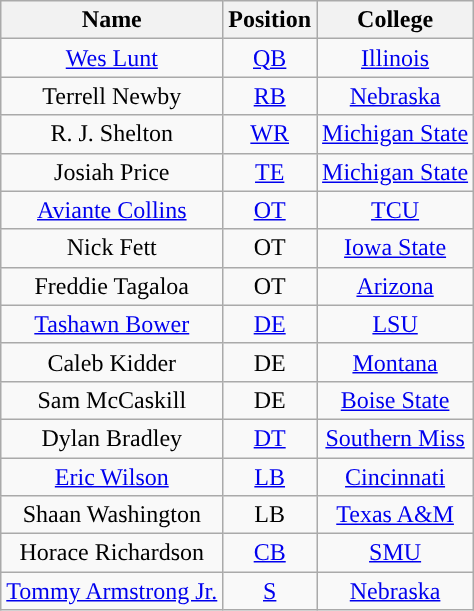<table class="wikitable" style="text-align:center">
<tr>
<th>Name</th>
<th>Position</th>
<th>College</th>
</tr>
<tr>
<td><a href='#'>Wes Lunt</a></td>
<td><a href='#'>QB</a></td>
<td><a href='#'>Illinois</a></td>
</tr>
<tr>
<td>Terrell Newby</td>
<td><a href='#'>RB</a></td>
<td><a href='#'>Nebraska</a></td>
</tr>
<tr>
<td>R. J. Shelton</td>
<td><a href='#'>WR</a></td>
<td><a href='#'>Michigan State</a></td>
</tr>
<tr>
<td>Josiah Price</td>
<td><a href='#'>TE</a></td>
<td><a href='#'>Michigan State</a></td>
</tr>
<tr>
<td><a href='#'>Aviante Collins</a></td>
<td><a href='#'>OT</a></td>
<td><a href='#'>TCU</a></td>
</tr>
<tr>
<td>Nick Fett</td>
<td>OT</td>
<td><a href='#'>Iowa State</a></td>
</tr>
<tr>
<td>Freddie Tagaloa</td>
<td>OT</td>
<td><a href='#'>Arizona</a></td>
</tr>
<tr>
<td><a href='#'>Tashawn Bower</a></td>
<td><a href='#'>DE</a></td>
<td><a href='#'>LSU</a></td>
</tr>
<tr>
<td>Caleb Kidder</td>
<td>DE</td>
<td><a href='#'>Montana</a></td>
</tr>
<tr>
<td>Sam McCaskill</td>
<td>DE</td>
<td><a href='#'>Boise State</a></td>
</tr>
<tr>
<td>Dylan Bradley</td>
<td><a href='#'>DT</a></td>
<td><a href='#'>Southern Miss</a></td>
</tr>
<tr>
<td><a href='#'>Eric Wilson</a></td>
<td><a href='#'>LB</a></td>
<td><a href='#'>Cincinnati</a></td>
</tr>
<tr>
<td>Shaan Washington</td>
<td>LB</td>
<td><a href='#'>Texas A&M</a></td>
</tr>
<tr>
<td>Horace Richardson</td>
<td><a href='#'>CB</a></td>
<td><a href='#'>SMU</a></td>
</tr>
<tr>
<td><a href='#'>Tommy Armstrong Jr.</a></td>
<td><a href='#'>S</a></td>
<td><a href='#'>Nebraska</a></td>
</tr>
</table>
